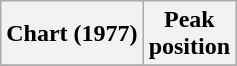<table class="wikitable sortable plainrowheaders">
<tr>
<th>Chart (1977)</th>
<th>Peak<br>position</th>
</tr>
<tr>
</tr>
</table>
